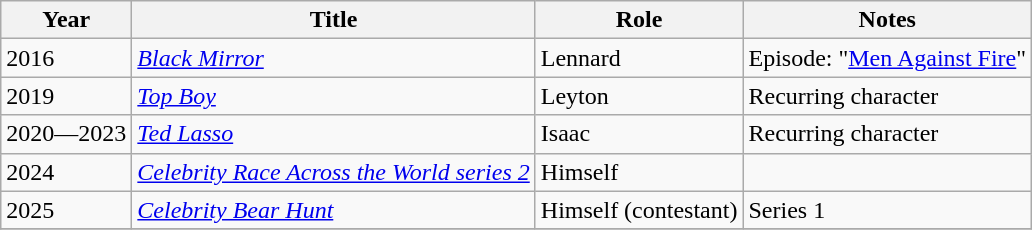<table class="wikitable sortable">
<tr>
<th>Year</th>
<th>Title</th>
<th>Role</th>
<th class="unsortable">Notes</th>
</tr>
<tr>
<td>2016</td>
<td><em><a href='#'>Black Mirror</a></em></td>
<td>Lennard</td>
<td>Episode: "<a href='#'>Men Against Fire</a>"</td>
</tr>
<tr>
<td>2019</td>
<td><em><a href='#'>Top Boy</a></em></td>
<td>Leyton</td>
<td>Recurring character</td>
</tr>
<tr>
<td>2020—2023</td>
<td><em><a href='#'>Ted Lasso</a></em></td>
<td>Isaac</td>
<td>Recurring character</td>
</tr>
<tr>
<td>2024</td>
<td><em><a href='#'>Celebrity Race Across the World series 2</a></em></td>
<td>Himself</td>
<td></td>
</tr>
<tr>
<td>2025</td>
<td><em><a href='#'>Celebrity Bear Hunt</a></em></td>
<td>Himself (contestant)</td>
<td>Series 1</td>
</tr>
<tr>
</tr>
</table>
